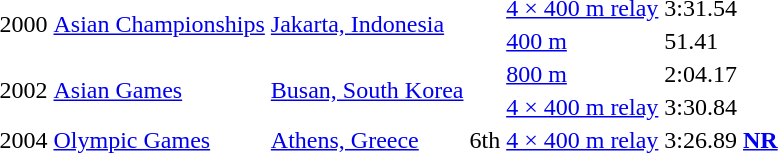<table>
<tr>
<td rowspan=2>2000</td>
<td rowspan=2><a href='#'>Asian Championships</a></td>
<td rowspan=2><a href='#'>Jakarta, Indonesia</a></td>
<td></td>
<td><a href='#'>4 × 400 m relay</a></td>
<td>3:31.54</td>
</tr>
<tr>
<td></td>
<td><a href='#'>400 m</a></td>
<td>51.41</td>
</tr>
<tr>
<td rowspan=2>2002</td>
<td rowspan=2><a href='#'>Asian Games</a></td>
<td rowspan=2><a href='#'>Busan, South Korea</a></td>
<td></td>
<td><a href='#'>800 m</a></td>
<td>2:04.17</td>
</tr>
<tr>
<td></td>
<td><a href='#'>4 × 400 m relay</a></td>
<td>3:30.84</td>
</tr>
<tr>
<td>2004</td>
<td><a href='#'>Olympic Games</a></td>
<td><a href='#'>Athens, Greece</a></td>
<td bgcolor="white">6th</td>
<td><a href='#'>4 × 400 m relay</a></td>
<td>3:26.89 <strong><a href='#'>NR</a></strong></td>
</tr>
</table>
